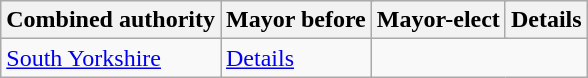<table class="wikitable">
<tr>
<th scope="col">Combined authority</th>
<th colspan="2">Mayor before</th>
<th colspan="2">Mayor-elect</th>
<th>Details</th>
</tr>
<tr>
<td><a href='#'>South Yorkshire</a><br>
</td>
<td><a href='#'>Details</a></td>
</tr>
</table>
